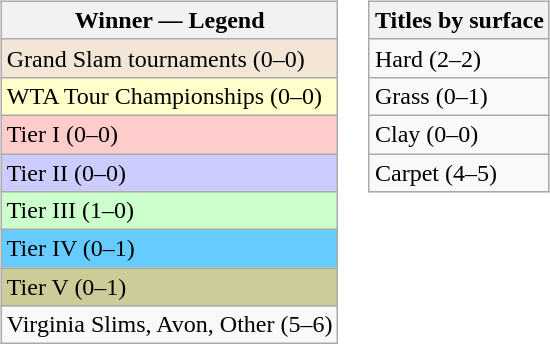<table>
<tr valign=top>
<td><br><table class="wikitable sortable mw-collapsible mw-collapsed">
<tr>
<th>Winner — Legend</th>
</tr>
<tr>
<td bgcolor=#f3e6d7>Grand Slam tournaments (0–0)</td>
</tr>
<tr>
<td bgcolor=#ffffcc>WTA Tour Championships (0–0)</td>
</tr>
<tr>
<td bgcolor=#FFCCCC>Tier I (0–0)</td>
</tr>
<tr>
<td bgcolor=#CCCCFF>Tier II (0–0)</td>
</tr>
<tr>
<td bgcolor=#CCFFCC>Tier III (1–0)</td>
</tr>
<tr>
<td bgcolor=#66CCFF>Tier IV (0–1)</td>
</tr>
<tr>
<td bgcolor=#CCCC99>Tier V (0–1)</td>
</tr>
<tr>
<td>Virginia Slims, Avon, Other (5–6)</td>
</tr>
</table>
</td>
<td><br><table class="wikitable sortable mw-collapsible mw-collapsed">
<tr>
<th>Titles by surface</th>
</tr>
<tr>
<td>Hard (2–2)</td>
</tr>
<tr>
<td>Grass (0–1)</td>
</tr>
<tr>
<td>Clay (0–0)</td>
</tr>
<tr>
<td>Carpet (4–5)</td>
</tr>
</table>
</td>
</tr>
</table>
